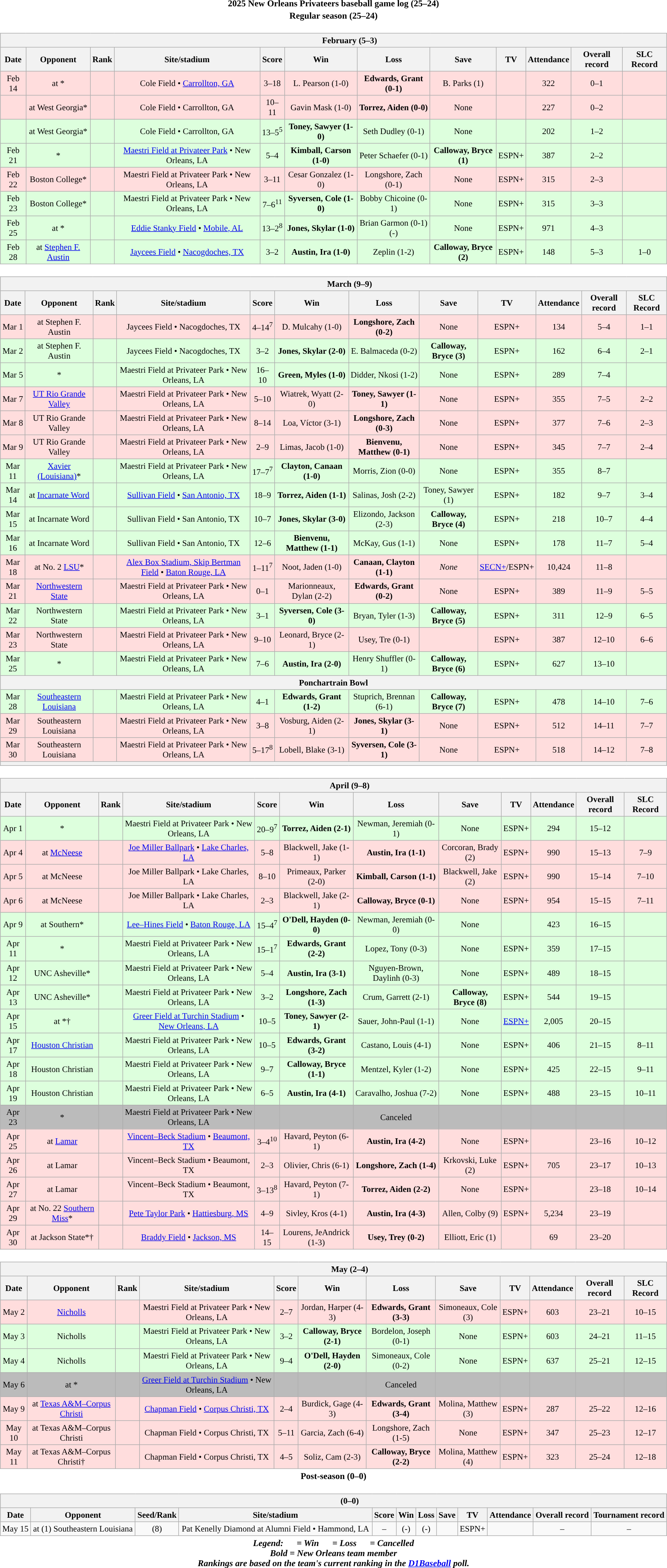<table class="toccolours" width=95% style="clear:both; margin:1.5em auto; text-align:center;">
<tr>
<th colspan=2>2025 New Orleans Privateers baseball game log (25–24)</th>
</tr>
<tr>
<th colspan=2>Regular season (25–24)</th>
</tr>
<tr valign="top">
<td><br><table class="wikitable collapsible collapsed" style="margin:auto; width:100%; text-align:center; font-size:95%">
<tr>
<th colspan=12 style="padding-left:4em;">February (5–3)</th>
</tr>
<tr>
<th>Date</th>
<th>Opponent</th>
<th>Rank</th>
<th>Site/stadium</th>
<th>Score</th>
<th>Win</th>
<th>Loss</th>
<th>Save</th>
<th>TV</th>
<th>Attendance</th>
<th>Overall record</th>
<th>SLC Record</th>
</tr>
<tr align="center" bgcolor=#ffdddd>
<td>Feb 14</td>
<td>at *</td>
<td></td>
<td>Cole Field • <a href='#'>Carrollton, GA</a></td>
<td>3–18</td>
<td>L. Pearson (1-0)</td>
<td><strong>Edwards, Grant (0-1)</strong></td>
<td>B. Parks (1)</td>
<td></td>
<td>322</td>
<td>0–1</td>
<td></td>
</tr>
<tr align="center" bgcolor=#ffdddd>
<td></td>
<td>at West Georgia*</td>
<td></td>
<td>Cole Field • Carrollton, GA</td>
<td>10–11</td>
<td>Gavin Mask (1-0)</td>
<td><strong>Torrez, Aiden (0-0)</strong></td>
<td>None</td>
<td></td>
<td>227</td>
<td>0–2</td>
<td></td>
</tr>
<tr align="center" bgcolor=#ddffdd>
<td></td>
<td>at West Georgia*</td>
<td></td>
<td>Cole Field • Carrollton, GA</td>
<td>13–5<sup>5</sup></td>
<td><strong>Toney, Sawyer (1-0)</strong></td>
<td>Seth Dudley (0-1)</td>
<td>None</td>
<td></td>
<td>202</td>
<td>1–2</td>
<td></td>
</tr>
<tr align="center" bgcolor=#ddffdd>
<td>Feb 21</td>
<td>*</td>
<td></td>
<td><a href='#'>Maestri Field at Privateer Park</a> • New Orleans, LA</td>
<td>5–4</td>
<td><strong>Kimball, Carson (1-0)</strong></td>
<td>Peter Schaefer (0-1)</td>
<td><strong>Calloway, Bryce (1)</strong></td>
<td>ESPN+</td>
<td>387</td>
<td>2–2</td>
<td></td>
</tr>
<tr align="center" bgcolor=#ffdddd>
<td>Feb 22</td>
<td>Boston College*</td>
<td></td>
<td>Maestri Field at Privateer Park • New Orleans, LA</td>
<td>3–11</td>
<td>Cesar Gonzalez (1-0)</td>
<td>Longshore, Zach (0-1)</td>
<td>None</td>
<td>ESPN+</td>
<td>315</td>
<td>2–3</td>
<td></td>
</tr>
<tr align="center" bgcolor=#ddffdd>
<td>Feb 23</td>
<td>Boston College*</td>
<td></td>
<td>Maestri Field at Privateer Park • New Orleans, LA</td>
<td>7–6<sup>11</sup></td>
<td><strong>Syversen, Cole (1-0)</strong></td>
<td>Bobby Chicoine (0-1)</td>
<td>None</td>
<td>ESPN+</td>
<td>315</td>
<td>3–3</td>
<td></td>
</tr>
<tr align="center" bgcolor=#ddffdd>
<td>Feb 25</td>
<td>at *</td>
<td></td>
<td><a href='#'>Eddie Stanky Field</a> • <a href='#'>Mobile, AL</a></td>
<td>13–2<sup>8</sup></td>
<td><strong>Jones, Skylar (1-0)</strong></td>
<td>Brian Garmon (0-1) (-)</td>
<td>None</td>
<td>ESPN+</td>
<td>971</td>
<td>4–3</td>
<td></td>
</tr>
<tr align="center" bgcolor=#ddffdd>
<td>Feb 28</td>
<td>at <a href='#'>Stephen F. Austin</a></td>
<td></td>
<td><a href='#'>Jaycees Field</a> • <a href='#'>Nacogdoches, TX</a></td>
<td>3–2</td>
<td><strong>Austin, Ira (1-0)</strong></td>
<td>Zeplin (1-2)</td>
<td><strong>Calloway, Bryce (2)</strong></td>
<td>ESPN+</td>
<td>148</td>
<td>5–3</td>
<td>1–0</td>
</tr>
</table>
</td>
</tr>
<tr>
<td><br><table class="wikitable collapsible collapsed" style="margin:auto; width:100%; text-align:center; font-size:95%">
<tr>
<th colspan=12 style="padding-left:4em;">March (9–9)</th>
</tr>
<tr>
<th>Date</th>
<th>Opponent</th>
<th>Rank</th>
<th>Site/stadium</th>
<th>Score</th>
<th>Win</th>
<th>Loss</th>
<th>Save</th>
<th>TV</th>
<th>Attendance</th>
<th>Overall record</th>
<th>SLC Record</th>
</tr>
<tr align="center" bgcolor=#ffdddd>
<td>Mar 1</td>
<td>at Stephen F. Austin</td>
<td></td>
<td>Jaycees Field • Nacogdoches, TX</td>
<td>4–14<sup>7</sup></td>
<td>D. Mulcahy (1-0)</td>
<td><strong>Longshore, Zach (0-2)</strong></td>
<td>None</td>
<td>ESPN+</td>
<td>134</td>
<td>5–4</td>
<td>1–1</td>
</tr>
<tr align="center" bgcolor=#ddffdd>
<td>Mar 2</td>
<td>at Stephen F. Austin</td>
<td></td>
<td>Jaycees Field • Nacogdoches, TX</td>
<td>3–2</td>
<td><strong>Jones, Skylar (2-0)</strong></td>
<td>E. Balmaceda (0-2)</td>
<td><strong>Calloway, Bryce (3)</strong></td>
<td>ESPN+</td>
<td>162</td>
<td>6–4</td>
<td>2–1</td>
</tr>
<tr align="center" bgcolor=#ddffdd>
<td>Mar 5</td>
<td>*</td>
<td></td>
<td>Maestri Field at Privateer Park • New Orleans, LA</td>
<td>16–10</td>
<td><strong>Green, Myles (1-0)</strong></td>
<td>Didder, Nkosi (1-2)</td>
<td>None</td>
<td>ESPN+</td>
<td>289</td>
<td>7–4</td>
<td></td>
</tr>
<tr align="center" bgcolor=#ffdddd>
<td>Mar 7</td>
<td><a href='#'>UT Rio Grande Valley</a></td>
<td></td>
<td>Maestri Field at Privateer Park • New Orleans, LA</td>
<td>5–10</td>
<td>Wiatrek, Wyatt (2-0)</td>
<td><strong>Toney, Sawyer (1-1)</strong></td>
<td>None</td>
<td>ESPN+</td>
<td>355</td>
<td>7–5</td>
<td>2–2</td>
</tr>
<tr align="center" bgcolor=#ffdddd>
<td>Mar 8</td>
<td>UT Rio Grande Valley</td>
<td></td>
<td>Maestri Field at Privateer Park • New Orleans, LA</td>
<td>8–14</td>
<td>Loa, Víctor (3-1)</td>
<td><strong>Longshore, Zach (0-3)</strong></td>
<td>None</td>
<td>ESPN+</td>
<td>377</td>
<td>7–6</td>
<td>2–3</td>
</tr>
<tr align="center" bgcolor=#ffdddd>
<td>Mar 9</td>
<td>UT Rio Grande Valley</td>
<td></td>
<td>Maestri Field at Privateer Park • New Orleans, LA</td>
<td>2–9</td>
<td>Limas, Jacob (1-0)</td>
<td><strong>Bienvenu, Matthew (0-1)</strong></td>
<td>None</td>
<td>ESPN+</td>
<td>345</td>
<td>7–7</td>
<td>2–4</td>
</tr>
<tr align="center" bgcolor=#ddffdd>
<td>Mar 11</td>
<td><a href='#'>Xavier (Louisiana)</a>*</td>
<td></td>
<td>Maestri Field at Privateer Park • New Orleans, LA</td>
<td>17–7<sup>7</sup></td>
<td><strong>Clayton, Canaan (1-0)</strong></td>
<td>Morris, Zion (0-0)</td>
<td>None</td>
<td>ESPN+</td>
<td>355</td>
<td>8–7</td>
<td></td>
</tr>
<tr align="center" bgcolor=#ddffdd>
<td>Mar 14</td>
<td>at <a href='#'>Incarnate Word</a></td>
<td></td>
<td><a href='#'>Sullivan Field</a> • <a href='#'>San Antonio, TX</a></td>
<td>18–9</td>
<td><strong>Torrez, Aiden (1-1)</strong></td>
<td>Salinas, Josh (2-2)</td>
<td>Toney, Sawyer (1)</td>
<td>ESPN+</td>
<td>182</td>
<td>9–7</td>
<td>3–4</td>
</tr>
<tr align="center" bgcolor=#ddffdd>
<td>Mar 15</td>
<td>at Incarnate Word</td>
<td></td>
<td>Sullivan Field • San Antonio, TX</td>
<td>10–7</td>
<td><strong>Jones, Skylar (3-0)</strong></td>
<td>Elizondo, Jackson (2-3)</td>
<td><strong>Calloway, Bryce (4)</strong></td>
<td>ESPN+</td>
<td>218</td>
<td>10–7</td>
<td>4–4</td>
</tr>
<tr align="center" bgcolor=#ddffdd>
<td>Mar 16</td>
<td>at Incarnate Word</td>
<td></td>
<td>Sullivan Field • San Antonio, TX</td>
<td>12–6</td>
<td><strong>Bienvenu, Matthew (1-1)</strong></td>
<td>McKay, Gus (1-1)</td>
<td>None</td>
<td>ESPN+</td>
<td>178</td>
<td>11–7</td>
<td>5–4</td>
</tr>
<tr align="center" bgcolor=#ffdddd>
<td>Mar 18</td>
<td>at No. 2 <a href='#'>LSU</a>*</td>
<td></td>
<td><a href='#'>Alex Box Stadium, Skip Bertman Field</a> • <a href='#'>Baton Rouge, LA</a></td>
<td>1–11<sup>7</sup></td>
<td>Noot, Jaden (1-0)</td>
<td><strong>Canaan, Clayton (1-1)</strong></td>
<td><em>None</em></td>
<td><a href='#'>SECN+</a>/ESPN+</td>
<td>10,424</td>
<td>11–8</td>
<td></td>
</tr>
<tr align="center" bgcolor=#ffdddd>
<td>Mar 21</td>
<td><a href='#'>Northwestern State</a></td>
<td></td>
<td>Maestri Field at Privateer Park • New Orleans, LA</td>
<td>0–1</td>
<td>Marionneaux, Dylan (2-2)</td>
<td><strong>Edwards, Grant (0-2)</strong></td>
<td>None</td>
<td>ESPN+</td>
<td>389</td>
<td>11–9</td>
<td>5–5</td>
</tr>
<tr align="center" bgcolor=#ddffdd>
<td>Mar 22</td>
<td>Northwestern State</td>
<td></td>
<td>Maestri Field at Privateer Park • New Orleans, LA</td>
<td>3–1</td>
<td><strong>Syversen, Cole (3-0)</strong></td>
<td>Bryan, Tyler (1-3)</td>
<td><strong>Calloway, Bryce (5)</strong></td>
<td>ESPN+</td>
<td>311</td>
<td>12–9</td>
<td>6–5</td>
</tr>
<tr align="center" bgcolor=#ffdddd>
<td>Mar 23</td>
<td>Northwestern State</td>
<td></td>
<td>Maestri Field at Privateer Park • New Orleans, LA</td>
<td>9–10</td>
<td>Leonard, Bryce (2-1)</td>
<td>Usey, Tre (0-1)</td>
<td></td>
<td>ESPN+</td>
<td>387</td>
<td>12–10</td>
<td>6–6</td>
</tr>
<tr align="center" bgcolor=#ddffdd>
<td>Mar 25</td>
<td>*</td>
<td></td>
<td>Maestri Field at Privateer Park • New Orleans, LA</td>
<td>7–6</td>
<td><strong>Austin, Ira (2-0)</strong></td>
<td>Henry Shuffler (0-1)</td>
<td><strong>Calloway, Bryce (6)</strong></td>
<td>ESPN+</td>
<td>627</td>
<td>13–10</td>
<td></td>
</tr>
<tr>
<th colspan=12>Ponchartrain Bowl</th>
</tr>
<tr align="center" bgcolor=#ddffdd>
<td>Mar 28</td>
<td><a href='#'>Southeastern Louisiana</a></td>
<td></td>
<td>Maestri Field at Privateer Park • New Orleans, LA</td>
<td>4–1</td>
<td><strong>Edwards, Grant (1-2)</strong></td>
<td>Stuprich, Brennan (6-1)</td>
<td><strong>Calloway, Bryce (7)</strong></td>
<td>ESPN+</td>
<td>478</td>
<td>14–10</td>
<td>7–6</td>
</tr>
<tr align="center" bgcolor=#ffdddd>
<td>Mar 29</td>
<td>Southeastern Louisiana</td>
<td></td>
<td>Maestri Field at Privateer Park • New Orleans, LA</td>
<td>3–8</td>
<td>Vosburg, Aiden (2-1)</td>
<td><strong>Jones, Skylar (3-1)</strong></td>
<td>None</td>
<td>ESPN+</td>
<td>512</td>
<td>14–11</td>
<td>7–7</td>
</tr>
<tr align="center" bgcolor=ffdddd>
<td>Mar 30</td>
<td>Southeastern Louisiana</td>
<td></td>
<td>Maestri Field at Privateer Park • New Orleans, LA</td>
<td>5–17<sup>8</sup></td>
<td>Lobell, Blake (3-1)</td>
<td><strong>Syversen, Cole (3-1)</strong></td>
<td>None</td>
<td>ESPN+</td>
<td>518</td>
<td>14–12</td>
<td>7–8</td>
</tr>
<tr>
<th colspan=12></th>
</tr>
</table>
</td>
</tr>
<tr>
<td><br><table class="wikitable collapsible collapsed" style="margin:auto; width:100%; text-align:center; font-size:95%">
<tr>
<th colspan=12 style="padding-left:4em;">April (9–8)</th>
</tr>
<tr>
<th>Date</th>
<th>Opponent</th>
<th>Rank</th>
<th>Site/stadium</th>
<th>Score</th>
<th>Win</th>
<th>Loss</th>
<th>Save</th>
<th>TV</th>
<th>Attendance</th>
<th>Overall record</th>
<th>SLC Record</th>
</tr>
<tr align="center" bgcolor=#ddffdd>
<td>Apr 1</td>
<td>*</td>
<td></td>
<td>Maestri Field at Privateer Park • New Orleans, LA</td>
<td>20–9<sup>7</sup></td>
<td><strong>Torrez, Aiden (2-1)</strong></td>
<td>Newman, Jeremiah (0-1)</td>
<td>None</td>
<td>ESPN+</td>
<td>294</td>
<td>15–12</td>
<td></td>
</tr>
<tr align="center" bgcolor=#ffdddd>
<td>Apr 4</td>
<td>at <a href='#'>McNeese</a></td>
<td></td>
<td><a href='#'>Joe Miller Ballpark</a> • <a href='#'>Lake Charles, LA</a></td>
<td>5–8</td>
<td>Blackwell, Jake (1-1)</td>
<td><strong>Austin, Ira (1-1)</strong></td>
<td>Corcoran, Brady (2)</td>
<td>ESPN+</td>
<td>990</td>
<td>15–13</td>
<td>7–9</td>
</tr>
<tr align="center" bgcolor=#ffdddd>
<td>Apr 5</td>
<td>at McNeese</td>
<td></td>
<td>Joe Miller Ballpark • Lake Charles, LA</td>
<td>8–10</td>
<td>Primeaux, Parker (2-0)</td>
<td><strong>Kimball, Carson (1-1)</strong></td>
<td>Blackwell, Jake (2)</td>
<td>ESPN+</td>
<td>990</td>
<td>15–14</td>
<td>7–10</td>
</tr>
<tr align="center" bgcolor=#ffdddd>
<td>Apr 6</td>
<td>at McNeese</td>
<td></td>
<td>Joe Miller Ballpark • Lake Charles, LA</td>
<td>2–3</td>
<td>Blackwell, Jake (2-1)</td>
<td><strong>Calloway, Bryce (0-1)</strong></td>
<td>None</td>
<td>ESPN+</td>
<td>954</td>
<td>15–15</td>
<td>7–11</td>
</tr>
<tr align="center" bgcolor=#ddffdd>
<td>Apr 9</td>
<td>at Southern*</td>
<td></td>
<td><a href='#'>Lee–Hines Field</a> • <a href='#'>Baton Rouge, LA</a></td>
<td>15–4<sup>7</sup></td>
<td><strong>O'Dell, Hayden (0-0)</strong></td>
<td>Newman, Jeremiah (0-0)</td>
<td>None</td>
<td></td>
<td>423</td>
<td>16–15</td>
<td></td>
</tr>
<tr align="center" bgcolor=#ddffdd>
<td>Apr 11</td>
<td>*</td>
<td></td>
<td>Maestri Field at Privateer Park • New Orleans, LA</td>
<td>15–1<sup>7</sup></td>
<td><strong>Edwards, Grant (2-2)</strong></td>
<td>Lopez, Tony (0-3)</td>
<td>None</td>
<td>ESPN+</td>
<td>359</td>
<td>17–15</td>
<td></td>
</tr>
<tr align="center" bgcolor=#ddffdd>
<td>Apr 12</td>
<td>UNC Asheville*</td>
<td></td>
<td>Maestri Field at Privateer Park • New Orleans, LA</td>
<td>5–4</td>
<td><strong>Austin, Ira (3-1)</strong></td>
<td>Nguyen-Brown, Daylinh (0-3)</td>
<td>None</td>
<td>ESPN+</td>
<td>489</td>
<td>18–15</td>
<td></td>
</tr>
<tr align="center" bgcolor=#ddffdd>
<td>Apr 13</td>
<td>UNC Asheville*</td>
<td></td>
<td>Maestri Field at Privateer Park • New Orleans, LA</td>
<td>3–2</td>
<td><strong>Longshore, Zach (1-3)</strong></td>
<td>Crum, Garrett (2-1)</td>
<td><strong>Calloway, Bryce (8)</strong></td>
<td>ESPN+</td>
<td>544</td>
<td>19–15</td>
<td></td>
</tr>
<tr align="center" bgcolor=#ddffdd>
<td>Apr 15</td>
<td>at *†</td>
<td></td>
<td><a href='#'>Greer Field at Turchin Stadium</a> • <a href='#'>New Orleans, LA</a></td>
<td>10–5</td>
<td><strong>Toney, Sawyer (2-1)</strong></td>
<td>Sauer, John-Paul (1-1)</td>
<td>None</td>
<td><a href='#'>ESPN+</a></td>
<td>2,005</td>
<td>20–15</td>
<td></td>
</tr>
<tr align="center" bgcolor=#ddffdd>
<td>Apr 17</td>
<td><a href='#'>Houston Christian</a></td>
<td></td>
<td>Maestri Field at Privateer Park • New Orleans, LA</td>
<td>10–5</td>
<td><strong>Edwards, Grant (3-2)</strong></td>
<td>Castano, Louis (4-1)</td>
<td>None</td>
<td>ESPN+</td>
<td>406</td>
<td>21–15</td>
<td>8–11</td>
</tr>
<tr align="center" bgcolor=#ddffdd>
<td>Apr 18</td>
<td>Houston Christian</td>
<td></td>
<td>Maestri Field at Privateer Park • New Orleans, LA</td>
<td>9–7</td>
<td><strong>Calloway, Bryce (1-1)</strong></td>
<td>Mentzel, Kyler (1-2)</td>
<td>None</td>
<td>ESPN+</td>
<td>425</td>
<td>22–15</td>
<td>9–11</td>
</tr>
<tr align="center" bgcolor=#ddffdd>
<td>Apr 19</td>
<td>Houston Christian</td>
<td></td>
<td>Maestri Field at Privateer Park • New Orleans, LA</td>
<td>6–5</td>
<td><strong>Austin, Ira (4-1)</strong></td>
<td>Caravalho, Joshua (7-2)</td>
<td>None</td>
<td>ESPN+</td>
<td>488</td>
<td>23–15</td>
<td>10–11</td>
</tr>
<tr align="center" bgcolor=#bbbbbb>
<td>Apr 23</td>
<td>*</td>
<td></td>
<td>Maestri Field at Privateer Park • New Orleans, LA</td>
<td></td>
<td></td>
<td>Canceled</td>
<td></td>
<td></td>
<td></td>
<td></td>
<td></td>
</tr>
<tr align="center" bgcolor=#ffdddd>
<td>Apr 25</td>
<td>at <a href='#'>Lamar</a></td>
<td></td>
<td><a href='#'>Vincent–Beck Stadium</a> • <a href='#'>Beaumont, TX</a></td>
<td>3–4<sup>10</sup></td>
<td>Havard, Peyton (6-1)</td>
<td><strong>Austin, Ira (4-2)</strong></td>
<td>None</td>
<td>ESPN+</td>
<td></td>
<td>23–16</td>
<td>10–12</td>
</tr>
<tr align="center" bgcolor=#ffdddd>
<td>Apr 26</td>
<td>at Lamar</td>
<td></td>
<td>Vincent–Beck Stadium • Beaumont, TX</td>
<td>2–3</td>
<td>Olivier, Chris (6-1)</td>
<td><strong>Longshore, Zach (1-4)</strong></td>
<td>Krkovski, Luke (2)</td>
<td>ESPN+</td>
<td>705</td>
<td>23–17</td>
<td>10–13</td>
</tr>
<tr align="center" bgcolor=#ffdddd>
<td>Apr 27</td>
<td>at Lamar</td>
<td></td>
<td>Vincent–Beck Stadium • Beaumont, TX</td>
<td>3–13<sup>8</sup></td>
<td>Havard, Peyton (7-1)</td>
<td><strong>Torrez, Aiden (2-2)</strong></td>
<td>None</td>
<td>ESPN+</td>
<td></td>
<td>23–18</td>
<td>10–14</td>
</tr>
<tr align="center" bgcolor=#ffdddd>
<td>Apr 29</td>
<td>at No. 22 <a href='#'>Southern Miss</a>*</td>
<td></td>
<td><a href='#'>Pete Taylor Park</a> • <a href='#'>Hattiesburg, MS</a></td>
<td>4–9</td>
<td>Sivley, Kros (4-1)</td>
<td><strong>Austin, Ira (4-3)</strong></td>
<td>Allen, Colby (9)</td>
<td>ESPN+</td>
<td>5,234</td>
<td>23–19</td>
<td></td>
</tr>
<tr align="center" bgcolor=#ffdddd>
<td>Apr 30</td>
<td>at Jackson State*†</td>
<td></td>
<td><a href='#'>Braddy Field</a> • <a href='#'>Jackson, MS</a></td>
<td>14–15</td>
<td>Lourens, JeAndrick (1-3)</td>
<td><strong>Usey, Trey (0-2)</strong></td>
<td>Elliott, Eric (1)</td>
<td></td>
<td>69</td>
<td>23–20</td>
<td></td>
</tr>
</table>
</td>
</tr>
<tr>
<td><br><table class="wikitable collapsible collapsed" style="margin:auto; width:100%; text-align:center; font-size:95%">
<tr>
<th colspan=13 style="padding-left:4em;">May (2–4)</th>
</tr>
<tr>
<th>Date</th>
<th>Opponent</th>
<th>Rank</th>
<th>Site/stadium</th>
<th>Score</th>
<th>Win</th>
<th>Loss</th>
<th>Save</th>
<th>TV</th>
<th>Attendance</th>
<th>Overall record</th>
<th>SLC Record</th>
</tr>
<tr align="center" bgcolor=#ffdddd>
<td>May 2</td>
<td><a href='#'>Nicholls</a></td>
<td></td>
<td>Maestri Field at Privateer Park • New Orleans, LA</td>
<td>2–7</td>
<td>Jordan, Harper (4-3)</td>
<td><strong>Edwards, Grant (3-3)</strong></td>
<td>Simoneaux, Cole (3)</td>
<td>ESPN+</td>
<td>603</td>
<td>23–21</td>
<td>10–15</td>
</tr>
<tr align="center" bgcolor=#ddffdd>
<td>May 3</td>
<td>Nicholls</td>
<td></td>
<td>Maestri Field at Privateer Park • New Orleans, LA</td>
<td>3–2</td>
<td><strong>Calloway, Bryce (2-1)</strong></td>
<td>Bordelon, Joseph (0-1)</td>
<td>None</td>
<td>ESPN+</td>
<td>603</td>
<td>24–21</td>
<td>11–15</td>
</tr>
<tr align="center" bgcolor=#ddffdd>
<td>May 4</td>
<td>Nicholls</td>
<td></td>
<td>Maestri Field at Privateer Park • New Orleans, LA</td>
<td>9–4</td>
<td><strong>O'Dell, Hayden (2-0)</strong></td>
<td>Simoneaux, Cole (0-2)</td>
<td>None</td>
<td>ESPN+</td>
<td>637</td>
<td>25–21</td>
<td>12–15</td>
</tr>
<tr align="center" bgcolor=#bbbbbb>
<td>May 6</td>
<td>at *</td>
<td></td>
<td><a href='#'>Greer Field at Turchin Stadium</a> • New Orleans, LA</td>
<td></td>
<td></td>
<td>Canceled</td>
<td></td>
<td></td>
<td></td>
<td></td>
<td></td>
</tr>
<tr align="center" bgcolor=#ffdddd>
<td>May 9</td>
<td>at <a href='#'>Texas A&M–Corpus Christi</a></td>
<td></td>
<td><a href='#'>Chapman Field</a> • <a href='#'>Corpus Christi, TX</a></td>
<td>2–4</td>
<td>Burdick, Gage (4-3)</td>
<td><strong>Edwards, Grant (3-4)</strong></td>
<td>Molina, Matthew (3)</td>
<td>ESPN+</td>
<td>287</td>
<td>25–22</td>
<td>12–16</td>
</tr>
<tr align="center" bgcolor=#ffdddd>
<td>May 10</td>
<td>at Texas A&M–Corpus Christi</td>
<td></td>
<td>Chapman Field • Corpus Christi, TX</td>
<td>5–11</td>
<td>Garcia, Zach (6-4)</td>
<td>Longshore, Zach (1-5)</td>
<td>None</td>
<td>ESPN+</td>
<td>347</td>
<td>25–23</td>
<td>12–17</td>
</tr>
<tr align="center" bgcolor=#ffdddd>
<td>May 11</td>
<td>at Texas A&M–Corpus Christi†</td>
<td></td>
<td>Chapman Field • Corpus Christi, TX</td>
<td>4–5</td>
<td>Soliz, Cam (2-3)</td>
<td><strong>Calloway, Bryce (2-2)</strong></td>
<td>Molina, Matthew (4)</td>
<td>ESPN+</td>
<td>323</td>
<td>25–24</td>
<td>12–18</td>
</tr>
</table>
</td>
</tr>
<tr>
<th colspan=2>Post-season (0–0)</th>
</tr>
<tr>
<td><br><table class="wikitable collapsible" style="margin:auto; width:100%; text-align:center; font-size:95%">
<tr>
<th colspan=12 style="padding-left:4em;"> (0–0)</th>
</tr>
<tr>
<th>Date</th>
<th>Opponent</th>
<th>Seed/Rank</th>
<th>Site/stadium</th>
<th>Score</th>
<th>Win</th>
<th>Loss</th>
<th>Save</th>
<th>TV</th>
<th>Attendance</th>
<th>Overall record</th>
<th>Tournament record</th>
</tr>
<tr align="center" bgcolor=>
<td>May 15</td>
<td>at (1) Southeastern Louisiana</td>
<td>(8)</td>
<td>Pat Kenelly Diamond at Alumni Field • Hammond, LA</td>
<td>–</td>
<td>(-)</td>
<td>(-)</td>
<td></td>
<td>ESPN+</td>
<td></td>
<td>–</td>
<td>–</td>
</tr>
</table>
</td>
</tr>
<tr>
<th colspan=9><em>Legend:       = Win       = Loss       = Cancelled<br>Bold = New Orleans team member<br>Rankings are based on the team's current ranking in the <a href='#'>D1Baseball</a> poll.</em><br></th>
</tr>
</table>
